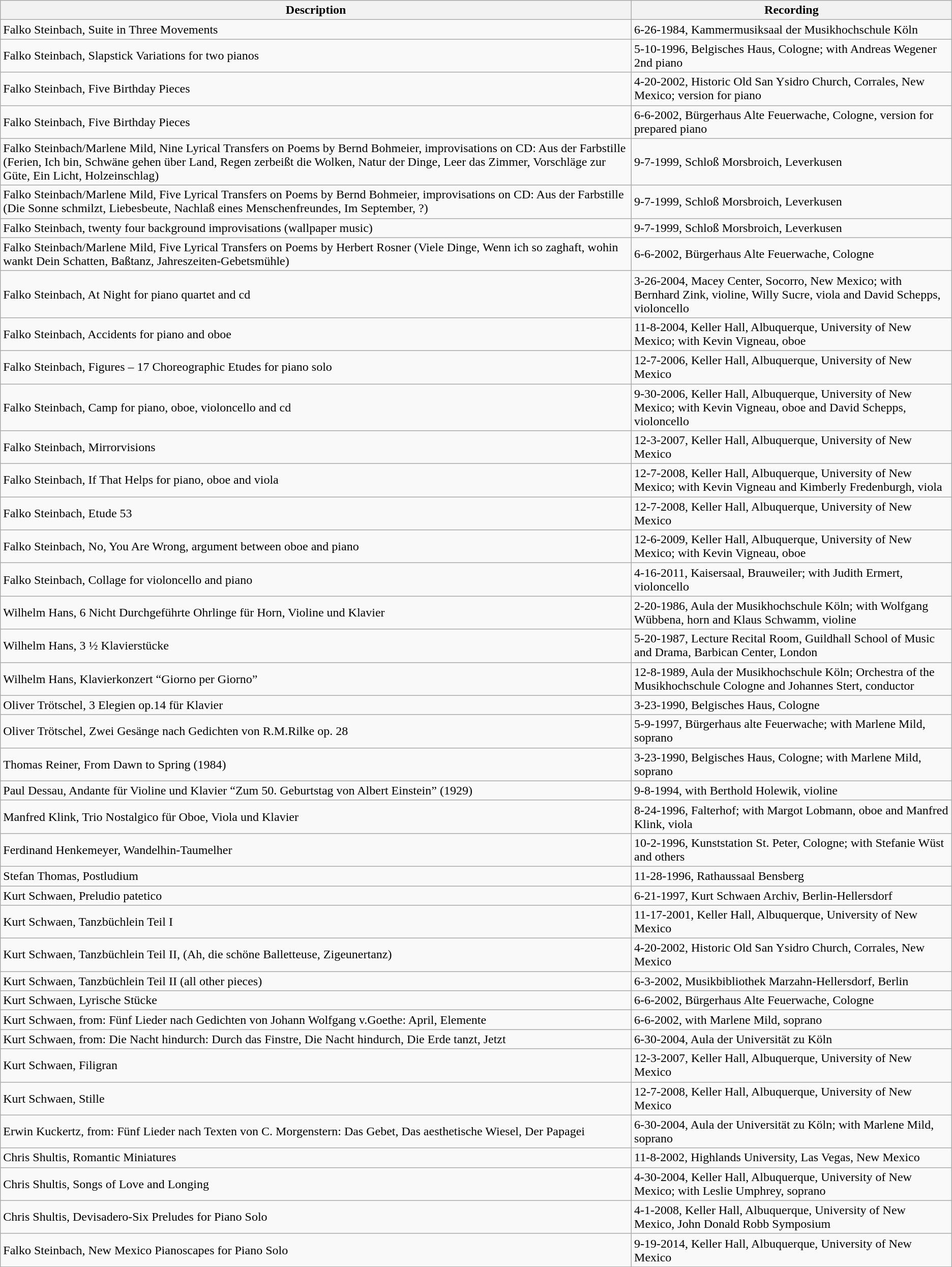<table class="wikitable">
<tr>
<th>Description</th>
<th>Recording</th>
</tr>
<tr>
<td>Falko Steinbach, Suite in Three Movements</td>
<td>6-26-1984, Kammermusiksaal der Musikhochschule Köln</td>
</tr>
<tr>
<td>Falko Steinbach, Slapstick Variations for two pianos</td>
<td>5-10-1996, Belgisches Haus, Cologne; with Andreas Wegener 2nd piano</td>
</tr>
<tr>
<td>Falko Steinbach, Five Birthday Pieces</td>
<td>4-20-2002, Historic Old San Ysidro Church, Corrales, New Mexico; version for piano</td>
</tr>
<tr>
<td>Falko Steinbach, Five Birthday Pieces</td>
<td>6-6-2002, Bürgerhaus Alte Feuerwache, Cologne, version for prepared piano</td>
</tr>
<tr>
<td>Falko Steinbach/Marlene Mild, Nine Lyrical Transfers on Poems by Bernd Bohmeier, improvisations on CD: Aus der Farbstille (Ferien, Ich bin, Schwäne gehen über Land, Regen zerbeißt die Wolken, Natur der Dinge, Leer das Zimmer, Vorschläge zur Güte, Ein Licht, Holzeinschlag)</td>
<td>9-7-1999, Schloß Morsbroich, Leverkusen</td>
</tr>
<tr>
<td>Falko Steinbach/Marlene Mild, Five Lyrical Transfers on Poems by Bernd Bohmeier, improvisations on CD: Aus der Farbstille (Die Sonne schmilzt, Liebesbeute, Nachlaß eines Menschenfreundes, Im September, ?)</td>
<td>9-7-1999, Schloß Morsbroich, Leverkusen</td>
</tr>
<tr>
<td>Falko Steinbach, twenty four background improvisations (wallpaper music)</td>
<td>9-7-1999, Schloß Morsbroich, Leverkusen</td>
</tr>
<tr>
<td>Falko Steinbach/Marlene Mild, Five Lyrical Transfers on Poems by Herbert Rosner (Viele Dinge, Wenn ich so zaghaft, wohin wankt Dein Schatten, Baßtanz, Jahreszeiten-Gebetsmühle)</td>
<td>6-6-2002, Bürgerhaus Alte Feuerwache, Cologne</td>
</tr>
<tr>
<td>Falko Steinbach, At Night for piano quartet and cd</td>
<td>3-26-2004, Macey Center, Socorro, New Mexico; with Bernhard Zink, violine, Willy Sucre, viola and David Schepps, violoncello</td>
</tr>
<tr>
<td>Falko Steinbach, Accidents for piano and oboe</td>
<td>11-8-2004, Keller Hall, Albuquerque, University of New Mexico; with Kevin Vigneau, oboe</td>
</tr>
<tr>
<td>Falko Steinbach, Figures – 17 Choreographic Etudes for piano solo</td>
<td>12-7-2006, Keller Hall, Albuquerque, University of New Mexico</td>
</tr>
<tr>
<td>Falko Steinbach, Camp for piano, oboe, violoncello and cd</td>
<td>9-30-2006, Keller Hall, Albuquerque, University of New Mexico; with Kevin Vigneau, oboe and David Schepps, violoncello</td>
</tr>
<tr>
<td>Falko Steinbach, Mirrorvisions</td>
<td>12-3-2007, Keller Hall, Albuquerque, University of New Mexico</td>
</tr>
<tr>
<td>Falko Steinbach, If That Helps for piano, oboe and viola</td>
<td>12-7-2008, Keller Hall, Albuquerque, University of New Mexico; with Kevin Vigneau and Kimberly Fredenburgh, viola</td>
</tr>
<tr>
<td>Falko Steinbach, Etude 53</td>
<td>12-7-2008, Keller Hall, Albuquerque, University of New Mexico</td>
</tr>
<tr>
<td>Falko Steinbach, No, You Are Wrong, argument between oboe and piano</td>
<td>12-6-2009, Keller Hall, Albuquerque, University of New Mexico; with Kevin Vigneau, oboe</td>
</tr>
<tr>
<td>Falko Steinbach, Collage for violoncello and piano</td>
<td>4-16-2011, Kaisersaal, Brauweiler; with Judith Ermert, violoncello</td>
</tr>
<tr>
<td>Wilhelm Hans, 6 Nicht Durchgeführte Ohrlinge für Horn, Violine und Klavier</td>
<td>2-20-1986, Aula der Musikhochschule Köln; with Wolfgang Wübbena, horn and Klaus Schwamm, violine</td>
</tr>
<tr>
<td>Wilhelm Hans, 3 ½ Klavierstücke</td>
<td>5-20-1987, Lecture Recital Room, Guildhall School of Music and Drama, Barbican Center, London</td>
</tr>
<tr>
<td>Wilhelm Hans, Klavierkonzert “Giorno per Giorno”</td>
<td>12-8-1989, Aula der Musikhochschule Köln; Orchestra of the Musikhochschule Cologne and Johannes Stert, conductor</td>
</tr>
<tr>
<td>Oliver Trötschel, 3 Elegien op.14 für Klavier</td>
<td>3-23-1990, Belgisches Haus, Cologne</td>
</tr>
<tr>
<td>Oliver Trötschel, Zwei Gesänge nach Gedichten von R.M.Rilke op. 28</td>
<td>5-9-1997, Bürgerhaus alte Feuerwache; with Marlene Mild, soprano</td>
</tr>
<tr>
<td>Thomas Reiner, From Dawn to Spring (1984)</td>
<td>3-23-1990, Belgisches Haus, Cologne; with Marlene Mild, soprano</td>
</tr>
<tr>
<td>Paul Dessau, Andante für Violine und Klavier “Zum 50. Geburtstag von Albert Einstein” (1929)</td>
<td>9-8-1994, with Berthold Holewik, violine</td>
</tr>
<tr>
<td>Manfred Klink, Trio Nostalgico für Oboe, Viola und Klavier</td>
<td>8-24-1996, Falterhof; with Margot Lobmann, oboe and Manfred Klink, viola</td>
</tr>
<tr>
<td>Ferdinand Henkemeyer, Wandelhin-Taumelher</td>
<td>10-2-1996, Kunststation St. Peter, Cologne; with Stefanie Wüst and others</td>
</tr>
<tr>
<td>Stefan Thomas, Postludium</td>
<td>11-28-1996, Rathaussaal Bensberg</td>
</tr>
<tr>
<td>Kurt Schwaen, Preludio patetico</td>
<td>6-21-1997, Kurt Schwaen Archiv, Berlin-Hellersdorf</td>
</tr>
<tr>
<td>Kurt Schwaen, Tanzbüchlein Teil I</td>
<td>11-17-2001, Keller Hall, Albuquerque, University of New Mexico</td>
</tr>
<tr>
<td>Kurt Schwaen, Tanzbüchlein Teil II, (Ah, die schöne Balletteuse, Zigeunertanz)</td>
<td>4-20-2002, Historic Old San Ysidro Church, Corrales, New Mexico</td>
</tr>
<tr>
<td>Kurt Schwaen, Tanzbüchlein Teil II (all other pieces)</td>
<td>6-3-2002, Musikbibliothek Marzahn-Hellersdorf, Berlin</td>
</tr>
<tr>
<td>Kurt Schwaen, Lyrische Stücke</td>
<td>6-6-2002, Bürgerhaus Alte Feuerwache, Cologne</td>
</tr>
<tr>
<td>Kurt Schwaen, from: Fünf Lieder nach Gedichten von Johann Wolfgang v.Goethe: April, Elemente</td>
<td>6-6-2002, with Marlene Mild, soprano</td>
</tr>
<tr>
<td>Kurt Schwaen, from: Die Nacht hindurch: Durch das Finstre, Die Nacht hindurch, Die Erde tanzt, Jetzt</td>
<td>6-30-2004, Aula der Universität zu Köln</td>
</tr>
<tr>
<td>Kurt Schwaen, Filigran</td>
<td>12-3-2007, Keller Hall, Albuquerque, University of New Mexico</td>
</tr>
<tr>
<td>Kurt Schwaen, Stille</td>
<td>12-7-2008, Keller Hall, Albuquerque, University of New Mexico</td>
</tr>
<tr>
<td>Erwin Kuckertz, from: Fünf Lieder nach Texten von C. Morgenstern: Das Gebet, Das aesthetische Wiesel, Der Papagei</td>
<td>6-30-2004, Aula der Universität zu Köln; with Marlene Mild, soprano</td>
</tr>
<tr>
<td>Chris Shultis, Romantic Miniatures</td>
<td>11-8-2002, Highlands University, Las Vegas, New Mexico</td>
</tr>
<tr>
<td>Chris Shultis, Songs of Love and Longing</td>
<td>4-30-2004, Keller Hall, Albuquerque, University of New Mexico; with Leslie Umphrey, soprano</td>
</tr>
<tr>
<td>Chris Shultis, Devisadero-Six Preludes for Piano Solo</td>
<td>4-1-2008, Keller Hall, Albuquerque, University of New Mexico, John Donald Robb Symposium</td>
</tr>
<tr>
<td>Falko Steinbach, New Mexico Pianoscapes for Piano Solo</td>
<td>9-19-2014, Keller Hall, Albuquerque, University of New Mexico</td>
</tr>
</table>
